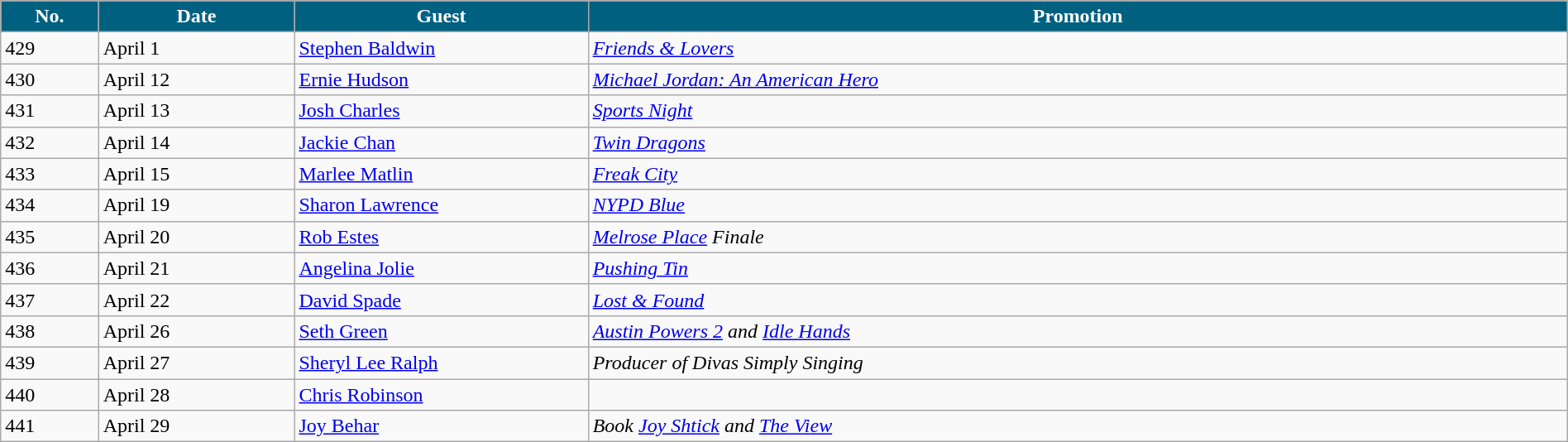<table class="wikitable" width="100%">
<tr>
<th width="5%" style="background:#006080; color:white"><abbr>No.</abbr></th>
<th width="10%" style="background:#006080; color:white">Date</th>
<th width="15%" style="background:#006080; color:white">Guest</th>
<th width="50%" style="background:#006080; color:white">Promotion</th>
</tr>
<tr>
<td>429</td>
<td>April 1</td>
<td><a href='#'>Stephen Baldwin</a></td>
<td><em><a href='#'>Friends & Lovers</a></em></td>
</tr>
<tr>
<td>430</td>
<td>April 12</td>
<td><a href='#'>Ernie Hudson</a></td>
<td><em><a href='#'>Michael Jordan: An American Hero</a></em></td>
</tr>
<tr>
<td>431</td>
<td>April 13</td>
<td><a href='#'>Josh Charles</a></td>
<td><em><a href='#'>Sports Night</a></em></td>
</tr>
<tr>
<td>432</td>
<td>April 14</td>
<td><a href='#'>Jackie Chan</a></td>
<td><em><a href='#'>Twin Dragons</a></em></td>
</tr>
<tr>
<td>433</td>
<td>April 15</td>
<td><a href='#'>Marlee Matlin</a></td>
<td><em><a href='#'>Freak City</a></em></td>
</tr>
<tr>
<td>434</td>
<td>April 19</td>
<td><a href='#'>Sharon Lawrence</a></td>
<td><em><a href='#'>NYPD Blue</a></em></td>
</tr>
<tr>
<td>435</td>
<td>April 20</td>
<td><a href='#'>Rob Estes</a></td>
<td><em><a href='#'>Melrose Place</a> Finale</em></td>
</tr>
<tr>
<td>436</td>
<td>April 21</td>
<td><a href='#'>Angelina Jolie</a></td>
<td><em><a href='#'>Pushing Tin</a></em></td>
</tr>
<tr>
<td>437</td>
<td>April 22</td>
<td><a href='#'>David Spade</a></td>
<td><em><a href='#'>Lost & Found</a></em></td>
</tr>
<tr>
<td>438</td>
<td>April 26</td>
<td><a href='#'>Seth Green</a></td>
<td><em><a href='#'>Austin Powers 2</a> and <a href='#'>Idle Hands</a></em></td>
</tr>
<tr>
<td>439</td>
<td>April 27</td>
<td><a href='#'>Sheryl Lee Ralph</a></td>
<td><em>Producer of Divas Simply Singing</em></td>
</tr>
<tr>
<td>440</td>
<td>April 28</td>
<td><a href='#'>Chris Robinson</a></td>
<td></td>
</tr>
<tr>
<td>441</td>
<td>April 29</td>
<td><a href='#'>Joy Behar</a></td>
<td><em>Book <a href='#'>Joy Shtick</a> and <a href='#'>The View</a></em></td>
</tr>
</table>
